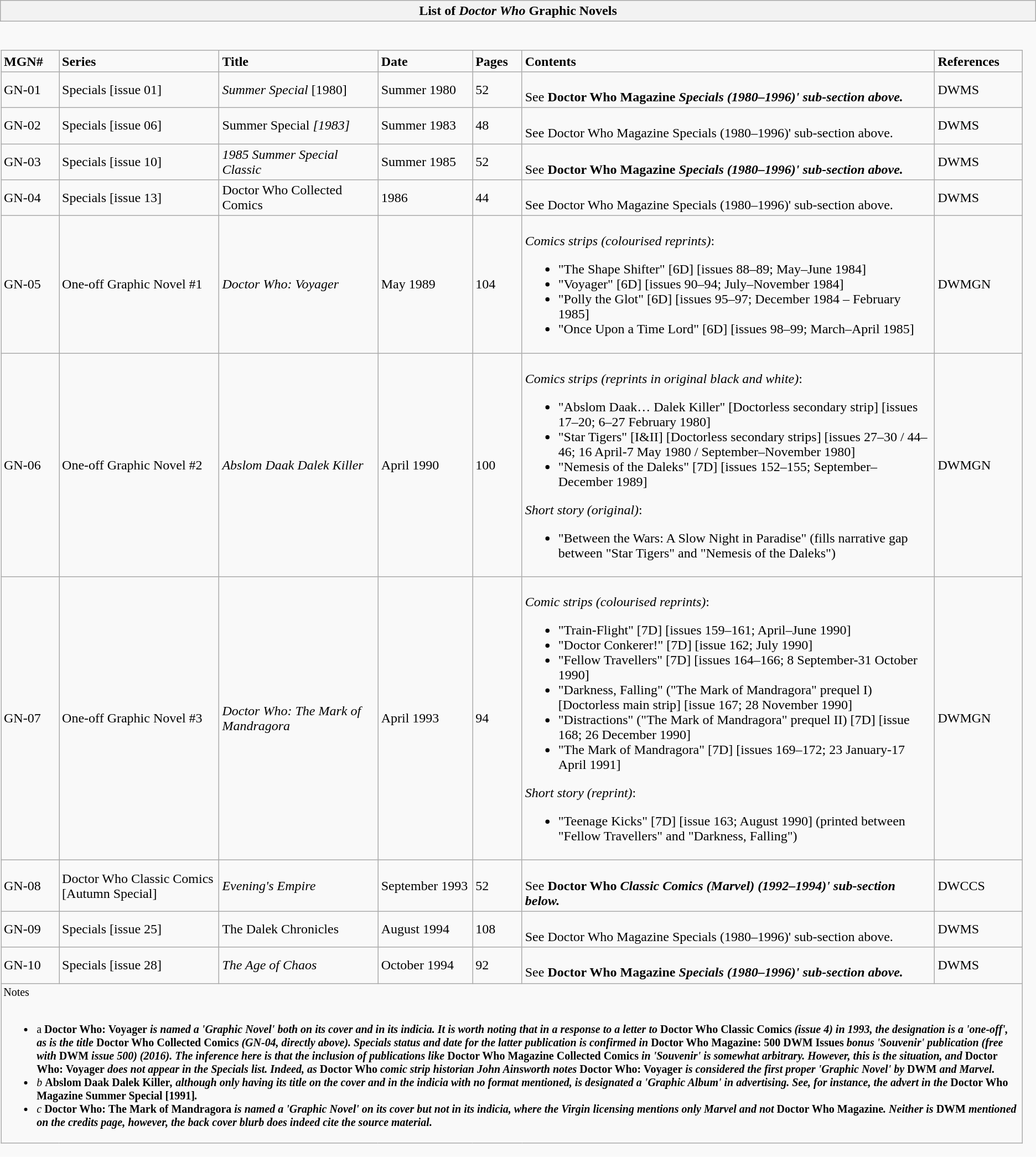<table class="wikitable collapsible collapsed" style="border:none">
<tr>
<th scope="col">List of <em>Doctor Who</em> Graphic Novels</th>
</tr>
<tr>
<td style="padding:0;border:none"><br><table class="wikitable">
<tr>
<td><strong>MGN#</strong></td>
<td><strong>Series</strong></td>
<td><strong>Title</strong></td>
<td><strong>Date</strong></td>
<td><strong>Pages</strong></td>
<td><strong>Contents</strong></td>
<td><strong>References</strong></td>
</tr>
<tr>
<td>GN-01</td>
<td>Specials [issue 01]</td>
<td><em>Summer Special</em> [1980]</td>
<td>Summer 1980</td>
<td>52</td>
<td><br>See <strong>Doctor Who Magazine<em> Specials (1980–1996)' sub-section above.</td>
<td>DWMS</td>
</tr>
<tr>
<td>GN-02</td>
<td>Specials [issue 06]</td>
<td></em>Summer Special<em> [1983]</td>
<td>Summer 1983</td>
<td>48</td>
<td><br>See </strong>Doctor Who Magazine</em> Specials (1980–1996)' sub-section above.</td>
<td>DWMS</td>
</tr>
<tr>
<td>GN-03</td>
<td>Specials [issue 10]</td>
<td><em>1985 Summer Special Classic</em></td>
<td>Summer 1985</td>
<td>52</td>
<td><br>See <strong>Doctor Who Magazine<em> Specials (1980–1996)' sub-section above.</td>
<td>DWMS</td>
</tr>
<tr>
<td>GN-04</td>
<td>Specials [issue 13]</td>
<td></em>Doctor Who Collected Comics<em></td>
<td>1986</td>
<td>44</td>
<td><br>See </strong>Doctor Who Magazine</em> Specials (1980–1996)' sub-section above.</td>
<td>DWMS</td>
</tr>
<tr>
<td>GN-05</td>
<td>One-off Graphic Novel #1</td>
<td><em>Doctor Who: Voyager</em> </td>
<td>May 1989</td>
<td>104</td>
<td><br><em>Comics strips (colourised reprints)</em>:<ul><li>"The Shape Shifter" [6D] [issues 88–89; May–June 1984]</li><li>"Voyager" [6D] [issues 90–94; July–November 1984]</li><li>"Polly the Glot" [6D] [issues 95–97; December 1984 – February 1985]</li><li>"Once Upon a Time Lord" [6D] [issues 98–99; March–April 1985]</li></ul></td>
<td>DWMGN</td>
</tr>
<tr>
<td>GN-06</td>
<td>One-off Graphic Novel #2</td>
<td><em>Abslom Daak Dalek Killer</em> </td>
<td>April 1990</td>
<td>100</td>
<td><br><em>Comics strips (reprints in original black and white)</em>:<ul><li>"Abslom Daak… Dalek Killer" [Doctorless secondary strip] [issues 17–20; 6–27 February 1980]</li><li>"Star Tigers" [I&II] [Doctorless secondary strips] [issues 27–30 / 44–46; 16 April-7 May 1980 / September–November 1980]</li><li>"Nemesis of the Daleks" [7D] [issues 152–155; September–December 1989]</li></ul><em>Short story (original)</em>:<ul><li>"Between the Wars: A Slow Night in Paradise" (fills narrative gap between "Star Tigers" and "Nemesis of the Daleks")</li></ul></td>
<td>DWMGN</td>
</tr>
<tr>
<td>GN-07</td>
<td>One-off Graphic Novel #3</td>
<td><em>Doctor Who: The Mark of Mandragora</em> </td>
<td>April 1993</td>
<td>94</td>
<td><br><em>Comic strips (colourised reprints)</em>:<ul><li>"Train-Flight" [7D] [issues 159–161; April–June 1990]</li><li>"Doctor Conkerer!" [7D] [issue 162; July 1990]</li><li>"Fellow Travellers" [7D] [issues 164–166; 8 September-31 October 1990]</li><li>"Darkness, Falling" ("The Mark of Mandragora" prequel I) [Doctorless main strip] [issue 167; 28 November 1990]</li><li>"Distractions" ("The Mark of Mandragora" prequel II) [7D] [issue 168; 26 December 1990]</li><li>"The Mark of Mandragora" [7D] [issues 169–172; 23 January-17 April 1991]</li></ul><em>Short story (reprint)</em>:<ul><li>"Teenage Kicks" [7D] [issue 163; August 1990] (printed between "Fellow Travellers" and "Darkness, Falling")</li></ul></td>
<td>DWMGN</td>
</tr>
<tr>
<td>GN-08</td>
<td>Doctor Who Classic Comics [Autumn Special]</td>
<td><em>Evening's Empire</em></td>
<td>September 1993</td>
<td>52</td>
<td><br>See <strong>Doctor Who<em> Classic Comics (Marvel) (1992–1994)' sub-section below.</td>
<td>DWCCS</td>
</tr>
<tr>
<td>GN-09</td>
<td>Specials [issue 25]</td>
<td></em>The Dalek Chronicles<em></td>
<td>August 1994</td>
<td>108</td>
<td><br>See </strong>Doctor Who Magazine</em> Specials (1980–1996)' sub-section above.</td>
<td>DWMS</td>
</tr>
<tr>
<td>GN-10</td>
<td>Specials [issue 28]</td>
<td><em>The Age of Chaos</em></td>
<td>October 1994</td>
<td>92</td>
<td><br>See <strong>Doctor Who Magazine<em> Specials (1980–1996)' sub-section above.</td>
<td>DWMS</td>
</tr>
<tr>
<td colspan="8" style="text-align:left; font-size:10pt;">Notes<br><br><ul><li></strong>a<strong>  </em>Doctor Who: Voyager<em> is named a 'Graphic Novel' both on its cover and in its indicia. It is worth noting that in a response to a letter to </em>Doctor Who Classic Comics<em> (issue 4) in 1993, the designation is a 'one-off', as is the title </em>Doctor Who Collected Comics<em> (GN-04, directly above). Specials status and date for the latter publication is confirmed in </em>Doctor Who Magazine: 500 DWM Issues<em> bonus 'Souvenir' publication (free with </em>DWM<em> issue 500) (2016). The inference here is that the inclusion of publications like </em>Doctor Who Magazine Collected Comics<em> in 'Souvenir' is somewhat arbitrary. However, this is the situation, and </em>Doctor Who: Voyager<em> does not appear in the Specials list. Indeed, as </em>Doctor Who<em> comic strip historian John Ainsworth notes </em>Doctor Who: Voyager<em> is considered the first proper 'Graphic Novel' by </em>DWM<em> and Marvel.</li><li></strong>b<strong>  </em>Abslom Daak Dalek Killer<em>, although only having its title on the cover and in the indicia with no format mentioned, is designated a 'Graphic Album' in advertising. See, for instance, the advert in the </em>Doctor Who Magazine Summer Special [1991]<em>.</li><li></strong>c<strong>  </em>Doctor Who: The Mark of Mandragora<em> is named a 'Graphic Novel' on its cover but not in its indicia, where the Virgin licensing mentions only Marvel and not </em>Doctor Who Magazine<em>. Neither is </em>DWM<em> mentioned on the credits page, however, the back cover blurb does indeed cite the source material.</li></ul></td>
</tr>
</table>
</td>
</tr>
</table>
